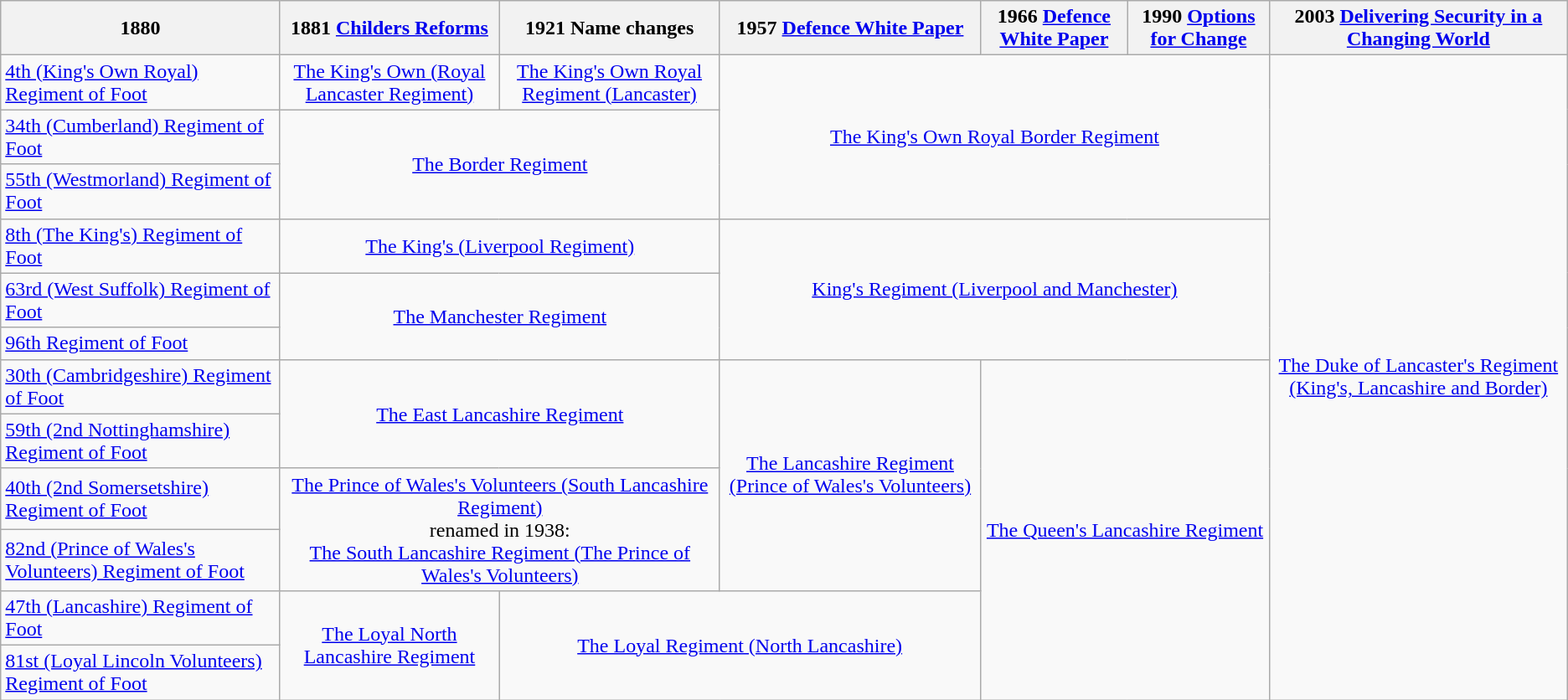<table class="wikitable">
<tr>
<th>1880</th>
<th>1881 <a href='#'>Childers Reforms</a></th>
<th>1921 Name changes</th>
<th>1957 <a href='#'>Defence White Paper</a></th>
<th>1966 <a href='#'>Defence White Paper</a></th>
<th>1990 <a href='#'>Options for Change</a></th>
<th>2003 <a href='#'>Delivering Security in a Changing World</a></th>
</tr>
<tr>
<td><a href='#'>4th (King's Own Royal) Regiment of Foot</a></td>
<td style="text-align:center;"><a href='#'>The King's Own (Royal Lancaster Regiment)</a></td>
<td style="text-align:center;"><a href='#'>The King's Own Royal Regiment (Lancaster)</a></td>
<td rowspan="3" colspan="3" style="text-align: center;"><a href='#'>The King's Own Royal Border Regiment</a></td>
<td rowspan="12" colspan="2" style="text-align: center;"><a href='#'>The Duke of Lancaster's Regiment (King's, Lancashire and Border)</a></td>
</tr>
<tr>
<td><a href='#'>34th (Cumberland) Regiment of Foot</a></td>
<td rowspan="2" colspan="2" style="text-align: center;"><a href='#'>The Border Regiment</a></td>
</tr>
<tr>
<td><a href='#'>55th (Westmorland) Regiment of Foot</a></td>
</tr>
<tr>
<td><a href='#'>8th (The King's) Regiment of Foot</a></td>
<td colspan="2" style="text-align:center;"><a href='#'>The King's (Liverpool Regiment)</a></td>
<td rowspan="3" colspan="3" style="text-align: center;"><a href='#'>King's Regiment (Liverpool and Manchester)</a></td>
</tr>
<tr>
<td><a href='#'>63rd (West Suffolk) Regiment of Foot</a></td>
<td rowspan="2" colspan="2" style="text-align: center;"><a href='#'>The Manchester Regiment</a></td>
</tr>
<tr>
<td><a href='#'>96th Regiment of Foot</a></td>
</tr>
<tr>
<td><a href='#'>30th (Cambridgeshire) Regiment of Foot</a></td>
<td rowspan="2" colspan="2" style="text-align: center;"><a href='#'>The East Lancashire Regiment</a></td>
<td rowspan="4" style="text-align:center;"><a href='#'>The Lancashire Regiment (Prince of Wales's Volunteers)</a></td>
<td rowspan="6" colspan="2" style="text-align: center;"><a href='#'>The Queen's Lancashire Regiment</a></td>
</tr>
<tr>
<td><a href='#'>59th (2nd Nottinghamshire) Regiment of Foot</a></td>
</tr>
<tr>
<td><a href='#'>40th (2nd Somersetshire) Regiment of Foot</a></td>
<td rowspan="2" colspan="2" style="text-align: center;"><a href='#'>The Prince of Wales's Volunteers (South Lancashire Regiment)</a><br>renamed in 1938:<br><a href='#'>The South Lancashire Regiment (The Prince of Wales's Volunteers)</a></td>
</tr>
<tr>
<td><a href='#'>82nd (Prince of Wales's Volunteers) Regiment of Foot</a></td>
</tr>
<tr>
<td><a href='#'>47th (Lancashire) Regiment of Foot</a></td>
<td rowspan="2" style="text-align:center;"><a href='#'>The Loyal North Lancashire Regiment</a></td>
<td rowspan="2" colspan="2" style="text-align: center;"><a href='#'>The Loyal Regiment (North Lancashire)</a></td>
</tr>
<tr>
<td><a href='#'>81st (Loyal Lincoln Volunteers) Regiment of Foot</a></td>
</tr>
</table>
